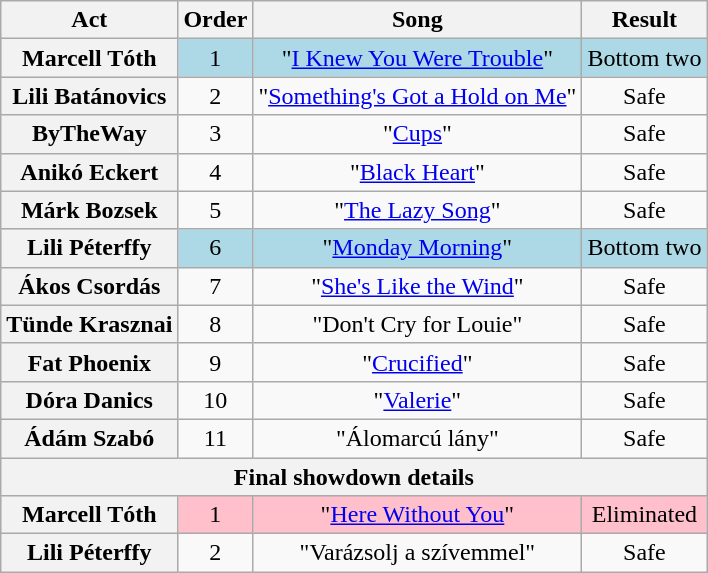<table class="wikitable" style="text-align:center;">
<tr>
<th scope="col">Act</th>
<th scope="col">Order</th>
<th scope="col">Song</th>
<th scope="col">Result</th>
</tr>
<tr bgcolor="lightblue">
<th scope="row">Marcell Tóth</th>
<td>1</td>
<td>"<a href='#'>I Knew You Were Trouble</a>"</td>
<td>Bottom two</td>
</tr>
<tr>
<th scope="row">Lili Batánovics</th>
<td>2</td>
<td>"<a href='#'>Something's Got a Hold on Me</a>"</td>
<td>Safe</td>
</tr>
<tr>
<th scope="row">ByTheWay</th>
<td>3</td>
<td>"<a href='#'>Cups</a>"</td>
<td>Safe</td>
</tr>
<tr>
<th scope="row">Anikó Eckert</th>
<td>4</td>
<td>"<a href='#'>Black Heart</a>"</td>
<td>Safe</td>
</tr>
<tr>
<th scope="row">Márk Bozsek</th>
<td>5</td>
<td>"<a href='#'>The Lazy Song</a>"</td>
<td>Safe</td>
</tr>
<tr bgcolor="lightblue">
<th scope="row">Lili Péterffy</th>
<td>6</td>
<td>"<a href='#'>Monday Morning</a>"</td>
<td>Bottom two</td>
</tr>
<tr>
<th scope="row">Ákos Csordás</th>
<td>7</td>
<td>"<a href='#'>She's Like the Wind</a>"</td>
<td>Safe</td>
</tr>
<tr>
<th scope="row">Tünde Krasznai</th>
<td>8</td>
<td>"Don't Cry for Louie"</td>
<td>Safe</td>
</tr>
<tr>
<th scope="row">Fat Phoenix</th>
<td>9</td>
<td>"<a href='#'>Crucified</a>"</td>
<td>Safe</td>
</tr>
<tr>
<th scope="row">Dóra Danics</th>
<td>10</td>
<td>"<a href='#'>Valerie</a>"</td>
<td>Safe</td>
</tr>
<tr>
<th scope="row">Ádám Szabó</th>
<td>11</td>
<td>"Álomarcú lány"</td>
<td>Safe</td>
</tr>
<tr>
<th scope="col" colspan="6">Final showdown details</th>
</tr>
<tr bgcolor="pink">
<th scope="row">Marcell Tóth</th>
<td>1</td>
<td>"<a href='#'>Here Without You</a>"</td>
<td>Eliminated</td>
</tr>
<tr>
<th scope="row">Lili Péterffy</th>
<td>2</td>
<td>"Varázsolj a szívemmel"</td>
<td>Safe</td>
</tr>
</table>
